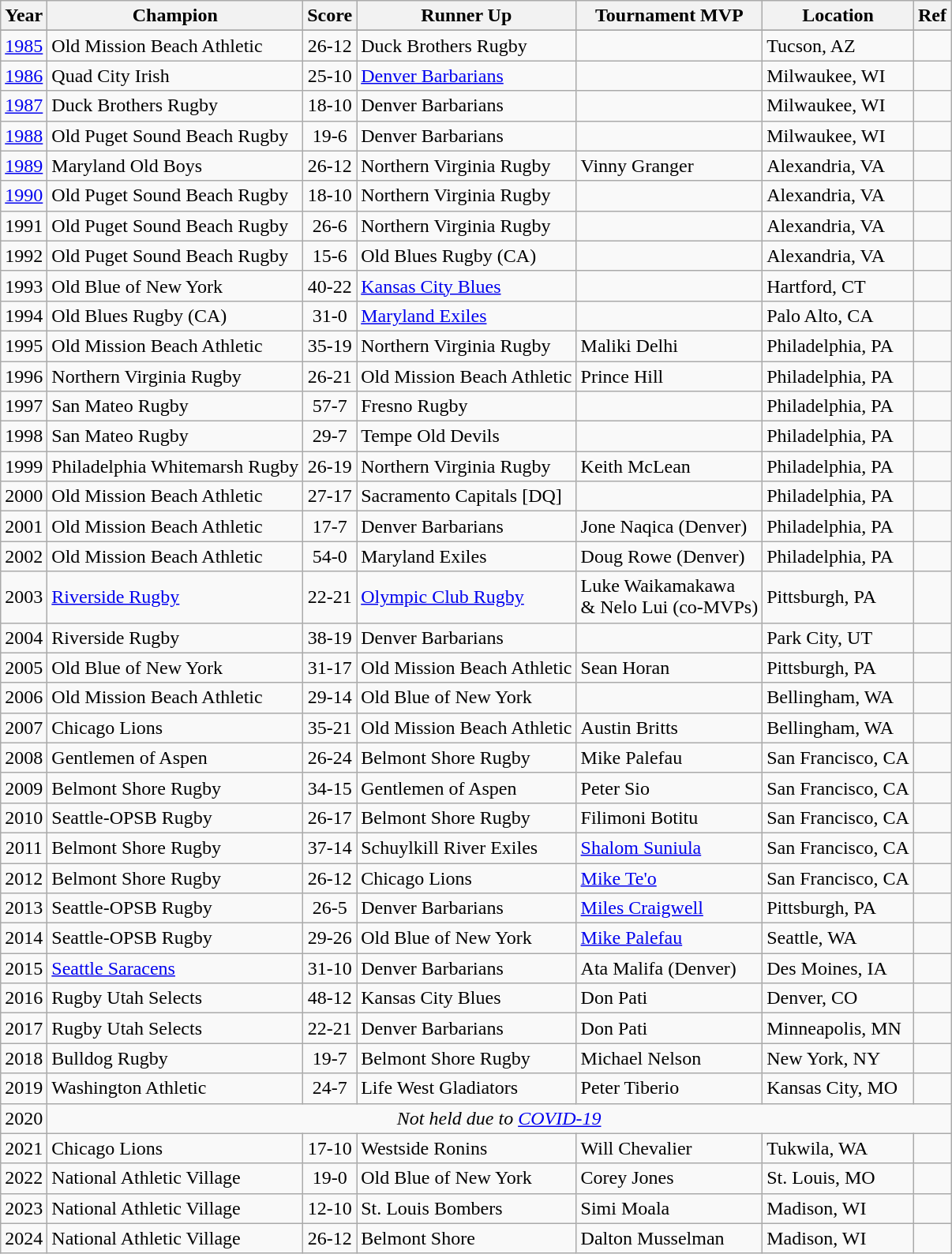<table class="wikitable sortable">
<tr>
<th>Year</th>
<th>Champion</th>
<th>Score</th>
<th>Runner Up</th>
<th>Tournament MVP</th>
<th>Location</th>
<th>Ref</th>
</tr>
<tr>
</tr>
<tr ?>
<td align=center><a href='#'>1985</a></td>
<td>Old Mission Beach Athletic</td>
<td align="center">26-12</td>
<td>Duck Brothers Rugby</td>
<td></td>
<td>Tucson, AZ</td>
<td></td>
</tr>
<tr>
<td align=center><a href='#'>1986</a></td>
<td>Quad City Irish</td>
<td align="center">25-10</td>
<td><a href='#'>Denver Barbarians</a></td>
<td></td>
<td>Milwaukee, WI</td>
<td></td>
</tr>
<tr>
<td align=center><a href='#'>1987</a></td>
<td>Duck Brothers Rugby</td>
<td align="center">18-10</td>
<td>Denver Barbarians</td>
<td></td>
<td>Milwaukee, WI</td>
<td></td>
</tr>
<tr>
<td align=center><a href='#'>1988</a></td>
<td>Old Puget Sound Beach Rugby</td>
<td align="center">19-6</td>
<td>Denver Barbarians</td>
<td></td>
<td>Milwaukee, WI</td>
<td></td>
</tr>
<tr>
<td align=center><a href='#'>1989</a></td>
<td>Maryland Old Boys</td>
<td align="center">26-12</td>
<td>Northern Virginia Rugby</td>
<td>Vinny Granger</td>
<td>Alexandria, VA</td>
<td></td>
</tr>
<tr>
<td align=center><a href='#'>1990</a></td>
<td>Old Puget Sound Beach Rugby</td>
<td align="center">18-10</td>
<td>Northern Virginia Rugby</td>
<td></td>
<td>Alexandria, VA</td>
<td></td>
</tr>
<tr>
<td align=center>1991</td>
<td>Old Puget Sound Beach Rugby</td>
<td align="center">26-6</td>
<td>Northern Virginia Rugby</td>
<td></td>
<td>Alexandria, VA</td>
<td></td>
</tr>
<tr>
<td align=center>1992</td>
<td>Old Puget Sound Beach Rugby</td>
<td align="center">15-6</td>
<td>Old Blues Rugby (CA)</td>
<td></td>
<td>Alexandria, VA</td>
<td></td>
</tr>
<tr>
<td align=center>1993</td>
<td>Old Blue of New York</td>
<td align="center">40-22</td>
<td><a href='#'>Kansas City Blues</a></td>
<td></td>
<td>Hartford, CT</td>
<td></td>
</tr>
<tr>
<td align=center>1994</td>
<td>Old Blues Rugby (CA)</td>
<td align="center">31-0</td>
<td><a href='#'>Maryland Exiles</a></td>
<td></td>
<td>Palo Alto, CA</td>
<td></td>
</tr>
<tr>
<td align=center>1995</td>
<td>Old Mission Beach Athletic</td>
<td align="center">35-19</td>
<td>Northern Virginia Rugby</td>
<td>Maliki Delhi</td>
<td>Philadelphia, PA</td>
<td></td>
</tr>
<tr>
<td align=center>1996</td>
<td>Northern Virginia Rugby</td>
<td align="center">26-21</td>
<td>Old Mission Beach Athletic</td>
<td>Prince Hill</td>
<td>Philadelphia, PA</td>
<td></td>
</tr>
<tr>
<td align=center>1997</td>
<td>San Mateo Rugby</td>
<td align="center">57-7</td>
<td>Fresno Rugby</td>
<td></td>
<td>Philadelphia, PA</td>
<td></td>
</tr>
<tr>
<td align=center>1998</td>
<td>San Mateo Rugby</td>
<td align="center">29-7</td>
<td>Tempe Old Devils</td>
<td></td>
<td>Philadelphia, PA</td>
<td></td>
</tr>
<tr>
<td align=center>1999</td>
<td>Philadelphia Whitemarsh Rugby</td>
<td align="center">26-19</td>
<td>Northern Virginia Rugby</td>
<td>Keith McLean</td>
<td>Philadelphia, PA</td>
<td></td>
</tr>
<tr>
<td align=center>2000</td>
<td>Old Mission Beach Athletic</td>
<td align="center">27-17</td>
<td>Sacramento Capitals [DQ]</td>
<td></td>
<td>Philadelphia, PA</td>
<td></td>
</tr>
<tr>
<td align=center>2001</td>
<td>Old Mission Beach Athletic</td>
<td align="center">17-7</td>
<td>Denver Barbarians</td>
<td>Jone Naqica (Denver)</td>
<td>Philadelphia, PA</td>
<td></td>
</tr>
<tr>
<td align=center>2002</td>
<td>Old Mission Beach Athletic</td>
<td align="center">54-0</td>
<td>Maryland Exiles</td>
<td>Doug Rowe (Denver)</td>
<td>Philadelphia, PA</td>
<td></td>
</tr>
<tr>
<td align=center>2003</td>
<td><a href='#'>Riverside Rugby</a></td>
<td align="center">22-21</td>
<td><a href='#'>Olympic Club Rugby</a></td>
<td>Luke Waikamakawa <br> & Nelo Lui (co-MVPs)</td>
<td>Pittsburgh, PA</td>
<td></td>
</tr>
<tr>
<td align=center>2004</td>
<td>Riverside Rugby</td>
<td align="center">38-19</td>
<td>Denver Barbarians</td>
<td></td>
<td>Park City, UT</td>
<td></td>
</tr>
<tr>
<td align=center>2005</td>
<td>Old Blue of New York</td>
<td align="center">31-17</td>
<td>Old Mission Beach Athletic</td>
<td>Sean Horan</td>
<td>Pittsburgh, PA</td>
<td></td>
</tr>
<tr>
<td align=center>2006</td>
<td>Old Mission Beach Athletic</td>
<td align="center">29-14</td>
<td>Old Blue of New York</td>
<td></td>
<td>Bellingham, WA</td>
<td></td>
</tr>
<tr>
<td align=center>2007</td>
<td>Chicago Lions</td>
<td align=center>35-21</td>
<td>Old Mission Beach Athletic</td>
<td>Austin Britts</td>
<td>Bellingham, WA</td>
<td></td>
</tr>
<tr>
<td align=center>2008</td>
<td>Gentlemen of Aspen</td>
<td align=center>26-24</td>
<td>Belmont Shore Rugby</td>
<td>Mike Palefau</td>
<td>San Francisco, CA</td>
<td></td>
</tr>
<tr>
<td align=center>2009</td>
<td>Belmont Shore Rugby</td>
<td align=center>34-15</td>
<td>Gentlemen of Aspen</td>
<td>Peter Sio</td>
<td>San Francisco, CA</td>
<td></td>
</tr>
<tr>
<td align=center>2010</td>
<td>Seattle-OPSB Rugby</td>
<td align=center>26-17</td>
<td>Belmont Shore Rugby</td>
<td>Filimoni Botitu</td>
<td>San Francisco, CA</td>
<td></td>
</tr>
<tr>
<td align=center>2011</td>
<td>Belmont Shore Rugby</td>
<td align=center>37-14</td>
<td>Schuylkill River Exiles</td>
<td><a href='#'>Shalom Suniula</a></td>
<td>San Francisco, CA</td>
<td></td>
</tr>
<tr>
<td align=center>2012</td>
<td>Belmont Shore Rugby</td>
<td align=center>26-12</td>
<td>Chicago Lions</td>
<td><a href='#'>Mike Te'o</a></td>
<td>San Francisco, CA</td>
<td></td>
</tr>
<tr>
<td align=center>2013</td>
<td>Seattle-OPSB Rugby</td>
<td align=center>26-5</td>
<td>Denver Barbarians</td>
<td><a href='#'>Miles Craigwell</a></td>
<td>Pittsburgh, PA</td>
<td></td>
</tr>
<tr>
<td align=center>2014</td>
<td>Seattle-OPSB Rugby</td>
<td align="center">29-26</td>
<td>Old Blue of New York</td>
<td><a href='#'>Mike Palefau</a></td>
<td>Seattle, WA</td>
<td></td>
</tr>
<tr>
<td align=center>2015</td>
<td><a href='#'>Seattle Saracens</a></td>
<td align=center>31-10</td>
<td>Denver Barbarians</td>
<td>Ata Malifa (Denver)</td>
<td>Des Moines, IA</td>
<td></td>
</tr>
<tr>
<td align=center>2016</td>
<td>Rugby Utah Selects</td>
<td align="center">48-12</td>
<td>Kansas City Blues</td>
<td>Don Pati</td>
<td>Denver, CO</td>
<td></td>
</tr>
<tr>
<td align=center>2017</td>
<td>Rugby Utah Selects</td>
<td align="center">22-21</td>
<td>Denver Barbarians</td>
<td>Don Pati</td>
<td>Minneapolis, MN</td>
<td></td>
</tr>
<tr>
<td align=center>2018</td>
<td>Bulldog Rugby</td>
<td align="center">19-7</td>
<td>Belmont Shore Rugby</td>
<td>Michael Nelson</td>
<td>New York, NY</td>
<td></td>
</tr>
<tr>
<td align=center>2019</td>
<td>Washington Athletic</td>
<td align="center">24-7</td>
<td>Life West Gladiators</td>
<td>Peter Tiberio</td>
<td>Kansas City, MO</td>
<td></td>
</tr>
<tr>
<td align=center>2020</td>
<td colspan=6 align=center><em>Not held due to <a href='#'>COVID-19</a></em></td>
</tr>
<tr>
<td align=center>2021</td>
<td>Chicago Lions</td>
<td align="center">17-10</td>
<td>Westside Ronins</td>
<td>Will Chevalier</td>
<td>Tukwila, WA</td>
<td></td>
</tr>
<tr>
<td align=center>2022</td>
<td>National Athletic Village</td>
<td align="center">19-0</td>
<td>Old Blue of New York</td>
<td>Corey Jones</td>
<td>St. Louis, MO</td>
<td></td>
</tr>
<tr>
<td align=center>2023</td>
<td>National Athletic Village</td>
<td align="center">12-10</td>
<td>St. Louis Bombers</td>
<td>Simi Moala</td>
<td>Madison, WI</td>
<td></td>
</tr>
<tr>
<td align=center>2024</td>
<td>National Athletic Village</td>
<td align="center">26-12</td>
<td>Belmont Shore</td>
<td>Dalton Musselman</td>
<td>Madison, WI</td>
<td></td>
</tr>
</table>
